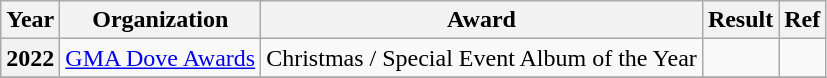<table class="wikitable plainrowheaders">
<tr>
<th>Year</th>
<th>Organization</th>
<th>Award</th>
<th>Result</th>
<th>Ref</th>
</tr>
<tr>
<th scope="row">2022</th>
<td><a href='#'>GMA Dove Awards</a></td>
<td>Christmas / Special Event Album of the Year</td>
<td></td>
<td></td>
</tr>
<tr>
</tr>
</table>
